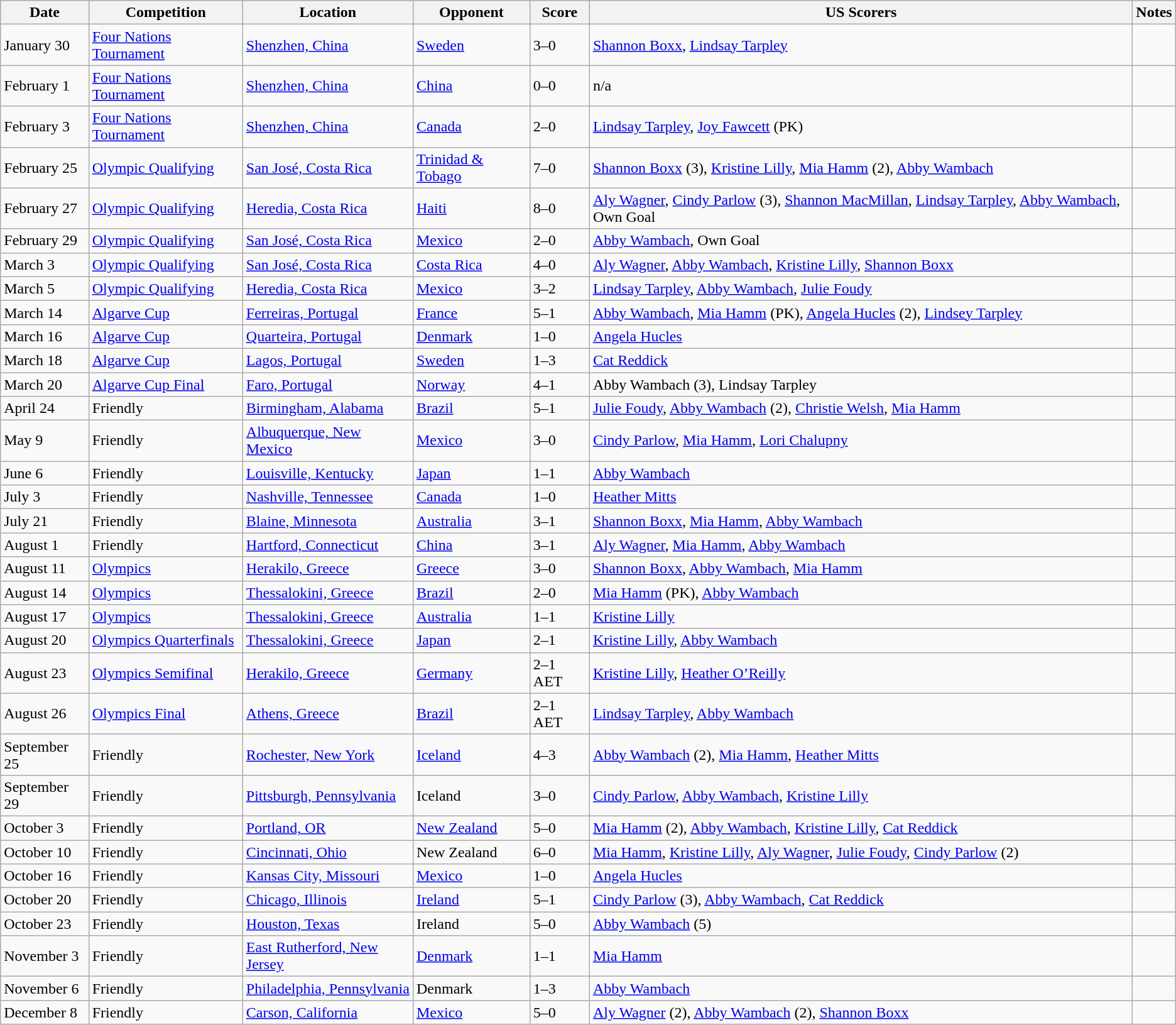<table class="wikitable">
<tr>
<th>Date</th>
<th>Competition</th>
<th>Location</th>
<th>Opponent</th>
<th>Score</th>
<th>US Scorers</th>
<th>Notes</th>
</tr>
<tr>
<td>January 30</td>
<td><a href='#'>Four Nations Tournament</a></td>
<td><a href='#'>Shenzhen, China</a></td>
<td><a href='#'>Sweden</a></td>
<td>3–0</td>
<td><a href='#'>Shannon Boxx</a>, <a href='#'>Lindsay Tarpley</a></td>
<td></td>
</tr>
<tr>
<td>February 1</td>
<td><a href='#'>Four Nations Tournament</a></td>
<td><a href='#'>Shenzhen, China</a></td>
<td><a href='#'>China</a></td>
<td>0–0</td>
<td>n/a</td>
<td></td>
</tr>
<tr>
<td>February 3</td>
<td><a href='#'>Four Nations Tournament</a></td>
<td><a href='#'>Shenzhen, China</a></td>
<td><a href='#'>Canada</a></td>
<td>2–0</td>
<td><a href='#'>Lindsay Tarpley</a>, <a href='#'>Joy Fawcett</a> (PK)</td>
<td></td>
</tr>
<tr>
<td>February 25</td>
<td><a href='#'>Olympic Qualifying</a></td>
<td><a href='#'>San José, Costa Rica</a></td>
<td><a href='#'>Trinidad & Tobago</a></td>
<td>7–0</td>
<td><a href='#'>Shannon Boxx</a> (3), <a href='#'>Kristine Lilly</a>, <a href='#'>Mia Hamm</a> (2), <a href='#'>Abby Wambach</a></td>
<td></td>
</tr>
<tr>
<td>February 27</td>
<td><a href='#'>Olympic Qualifying</a></td>
<td><a href='#'>Heredia, Costa Rica</a></td>
<td><a href='#'>Haiti</a></td>
<td>8–0</td>
<td><a href='#'>Aly Wagner</a>, <a href='#'>Cindy Parlow</a> (3), <a href='#'>Shannon MacMillan</a>, <a href='#'>Lindsay Tarpley</a>, <a href='#'>Abby Wambach</a>, Own Goal</td>
<td></td>
</tr>
<tr>
<td>February 29</td>
<td><a href='#'>Olympic Qualifying</a></td>
<td><a href='#'>San José, Costa Rica</a></td>
<td><a href='#'>Mexico</a></td>
<td>2–0</td>
<td><a href='#'>Abby Wambach</a>, Own Goal</td>
<td></td>
</tr>
<tr>
<td>March 3</td>
<td><a href='#'>Olympic Qualifying</a></td>
<td><a href='#'>San José, Costa Rica</a></td>
<td><a href='#'>Costa Rica</a></td>
<td>4–0</td>
<td><a href='#'>Aly Wagner</a>, <a href='#'>Abby Wambach</a>, <a href='#'>Kristine Lilly</a>, <a href='#'>Shannon Boxx</a></td>
<td></td>
</tr>
<tr>
<td>March 5</td>
<td><a href='#'>Olympic Qualifying</a></td>
<td><a href='#'>Heredia, Costa Rica</a></td>
<td><a href='#'>Mexico</a></td>
<td>3–2</td>
<td><a href='#'>Lindsay Tarpley</a>, <a href='#'>Abby Wambach</a>, <a href='#'>Julie Foudy</a></td>
<td></td>
</tr>
<tr>
<td>March 14</td>
<td><a href='#'>Algarve Cup</a></td>
<td><a href='#'>Ferreiras, Portugal</a></td>
<td><a href='#'>France</a></td>
<td>5–1</td>
<td><a href='#'>Abby Wambach</a>, <a href='#'>Mia Hamm</a> (PK), <a href='#'>Angela Hucles</a> (2), <a href='#'>Lindsey Tarpley</a></td>
<td></td>
</tr>
<tr>
<td>March 16</td>
<td><a href='#'>Algarve Cup</a></td>
<td><a href='#'>Quarteira, Portugal</a></td>
<td><a href='#'>Denmark</a></td>
<td>1–0</td>
<td><a href='#'>Angela Hucles</a></td>
<td></td>
</tr>
<tr>
<td>March 18</td>
<td><a href='#'>Algarve Cup</a></td>
<td><a href='#'>Lagos, Portugal</a></td>
<td><a href='#'>Sweden</a></td>
<td>1–3</td>
<td><a href='#'>Cat Reddick</a></td>
<td></td>
</tr>
<tr>
<td>March 20</td>
<td><a href='#'>Algarve Cup Final</a></td>
<td><a href='#'>Faro, Portugal</a></td>
<td><a href='#'>Norway</a></td>
<td>4–1</td>
<td>Abby Wambach (3), Lindsay Tarpley</td>
<td></td>
</tr>
<tr>
<td>April 24</td>
<td>Friendly</td>
<td><a href='#'>Birmingham, Alabama</a></td>
<td><a href='#'>Brazil</a></td>
<td>5–1</td>
<td><a href='#'>Julie Foudy</a>, <a href='#'>Abby Wambach</a> (2), <a href='#'>Christie Welsh</a>, <a href='#'>Mia Hamm</a></td>
<td></td>
</tr>
<tr>
<td>May 9</td>
<td>Friendly</td>
<td><a href='#'>Albuquerque, New Mexico</a></td>
<td><a href='#'>Mexico</a></td>
<td>3–0</td>
<td><a href='#'>Cindy Parlow</a>, <a href='#'>Mia Hamm</a>, <a href='#'>Lori Chalupny</a></td>
<td></td>
</tr>
<tr>
<td>June 6</td>
<td>Friendly</td>
<td><a href='#'>Louisville, Kentucky</a></td>
<td><a href='#'>Japan</a></td>
<td>1–1</td>
<td><a href='#'>Abby Wambach</a></td>
<td></td>
</tr>
<tr>
<td>July 3</td>
<td>Friendly</td>
<td><a href='#'>Nashville, Tennessee</a></td>
<td><a href='#'>Canada</a></td>
<td>1–0</td>
<td><a href='#'>Heather Mitts</a></td>
<td></td>
</tr>
<tr>
<td>July 21</td>
<td>Friendly</td>
<td><a href='#'>Blaine, Minnesota</a></td>
<td><a href='#'>Australia</a></td>
<td>3–1</td>
<td><a href='#'>Shannon Boxx</a>, <a href='#'>Mia Hamm</a>, <a href='#'>Abby Wambach</a></td>
<td></td>
</tr>
<tr>
<td>August 1</td>
<td>Friendly</td>
<td><a href='#'>Hartford, Connecticut</a></td>
<td><a href='#'>China</a></td>
<td>3–1</td>
<td><a href='#'>Aly Wagner</a>, <a href='#'>Mia Hamm</a>, <a href='#'>Abby Wambach</a></td>
<td></td>
</tr>
<tr>
<td>August 11</td>
<td><a href='#'>Olympics</a></td>
<td><a href='#'>Herakilo, Greece</a></td>
<td><a href='#'>Greece</a></td>
<td>3–0</td>
<td><a href='#'>Shannon Boxx</a>, <a href='#'>Abby Wambach</a>, <a href='#'>Mia Hamm</a></td>
<td></td>
</tr>
<tr>
<td>August 14</td>
<td><a href='#'>Olympics</a></td>
<td><a href='#'>Thessalokini, Greece</a></td>
<td><a href='#'>Brazil</a></td>
<td>2–0</td>
<td><a href='#'>Mia Hamm</a> (PK), <a href='#'>Abby Wambach</a></td>
<td></td>
</tr>
<tr>
<td>August 17</td>
<td><a href='#'>Olympics</a></td>
<td><a href='#'>Thessalokini, Greece</a></td>
<td><a href='#'>Australia</a></td>
<td>1–1</td>
<td><a href='#'>Kristine Lilly</a></td>
<td></td>
</tr>
<tr>
<td>August 20</td>
<td><a href='#'>Olympics Quarterfinals</a></td>
<td><a href='#'>Thessalokini, Greece</a></td>
<td><a href='#'>Japan</a></td>
<td>2–1</td>
<td><a href='#'>Kristine Lilly</a>, <a href='#'>Abby Wambach</a></td>
<td></td>
</tr>
<tr>
<td>August 23</td>
<td><a href='#'>Olympics Semifinal</a></td>
<td><a href='#'>Herakilo, Greece</a></td>
<td><a href='#'>Germany</a></td>
<td>2–1 AET</td>
<td><a href='#'>Kristine Lilly</a>, <a href='#'>Heather O’Reilly</a></td>
<td></td>
</tr>
<tr>
<td>August 26</td>
<td><a href='#'>Olympics Final</a></td>
<td><a href='#'>Athens, Greece</a></td>
<td><a href='#'>Brazil</a></td>
<td>2–1 AET</td>
<td><a href='#'>Lindsay Tarpley</a>, <a href='#'>Abby Wambach</a></td>
<td></td>
</tr>
<tr>
<td>September 25</td>
<td>Friendly</td>
<td><a href='#'>Rochester, New York</a></td>
<td><a href='#'>Iceland</a></td>
<td>4–3</td>
<td><a href='#'>Abby Wambach</a> (2), <a href='#'>Mia Hamm</a>, <a href='#'>Heather Mitts</a></td>
<td></td>
</tr>
<tr>
<td>September 29</td>
<td>Friendly</td>
<td><a href='#'>Pittsburgh, Pennsylvania</a></td>
<td>Iceland</td>
<td>3–0</td>
<td><a href='#'>Cindy Parlow</a>, <a href='#'>Abby Wambach</a>, <a href='#'>Kristine Lilly</a></td>
<td></td>
</tr>
<tr>
<td>October 3</td>
<td>Friendly</td>
<td><a href='#'>Portland, OR</a></td>
<td><a href='#'>New Zealand</a></td>
<td>5–0</td>
<td><a href='#'>Mia Hamm</a> (2), <a href='#'>Abby Wambach</a>, <a href='#'>Kristine Lilly</a>, <a href='#'>Cat Reddick</a></td>
<td></td>
</tr>
<tr>
<td>October 10</td>
<td>Friendly</td>
<td><a href='#'>Cincinnati, Ohio</a></td>
<td>New Zealand</td>
<td>6–0</td>
<td><a href='#'>Mia Hamm</a>, <a href='#'>Kristine Lilly</a>, <a href='#'>Aly Wagner</a>, <a href='#'>Julie Foudy</a>, <a href='#'>Cindy Parlow</a> (2)</td>
<td></td>
</tr>
<tr>
<td>October 16</td>
<td>Friendly</td>
<td><a href='#'>Kansas City, Missouri</a></td>
<td><a href='#'>Mexico</a></td>
<td>1–0</td>
<td><a href='#'>Angela Hucles</a></td>
<td></td>
</tr>
<tr>
<td>October 20</td>
<td>Friendly</td>
<td><a href='#'>Chicago, Illinois</a></td>
<td><a href='#'>Ireland</a></td>
<td>5–1</td>
<td><a href='#'>Cindy Parlow</a> (3), <a href='#'>Abby Wambach</a>, <a href='#'>Cat Reddick</a></td>
<td></td>
</tr>
<tr>
<td>October 23</td>
<td>Friendly</td>
<td><a href='#'>Houston, Texas</a></td>
<td>Ireland</td>
<td>5–0</td>
<td><a href='#'>Abby Wambach</a> (5)</td>
<td></td>
</tr>
<tr>
<td>November 3</td>
<td>Friendly</td>
<td><a href='#'>East Rutherford, New Jersey</a></td>
<td><a href='#'>Denmark</a></td>
<td>1–1</td>
<td><a href='#'>Mia Hamm</a></td>
<td></td>
</tr>
<tr>
<td>November 6</td>
<td>Friendly</td>
<td><a href='#'>Philadelphia, Pennsylvania</a></td>
<td>Denmark</td>
<td>1–3</td>
<td><a href='#'>Abby Wambach</a></td>
<td></td>
</tr>
<tr>
<td>December 8</td>
<td>Friendly</td>
<td><a href='#'>Carson, California</a></td>
<td><a href='#'>Mexico</a></td>
<td>5–0</td>
<td><a href='#'>Aly Wagner</a> (2), <a href='#'>Abby Wambach</a> (2), <a href='#'>Shannon Boxx</a></td>
<td></td>
</tr>
</table>
